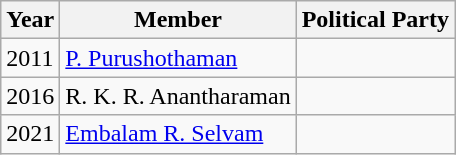<table class="wikitable sortable">
<tr>
<th>Year</th>
<th>Member</th>
<th colspan="2">Political Party</th>
</tr>
<tr>
<td>2011</td>
<td><a href='#'>P. Purushothaman</a></td>
<td></td>
</tr>
<tr>
<td>2016</td>
<td>R. K. R. Anantharaman</td>
<td></td>
</tr>
<tr>
<td>2021</td>
<td><a href='#'>Embalam R. Selvam</a></td>
<td></td>
</tr>
</table>
